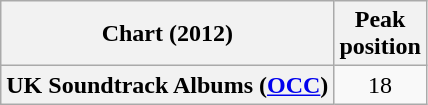<table class="wikitable sortable plainrowheaders" style="text-align:center">
<tr>
<th scope="col">Chart (2012)</th>
<th scope="col">Peak<br>position</th>
</tr>
<tr>
<th scope="row">UK Soundtrack Albums (<a href='#'>OCC</a>)</th>
<td>18</td>
</tr>
</table>
